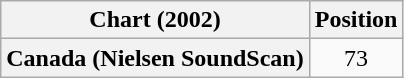<table class="wikitable plainrowheaders">
<tr>
<th>Chart (2002)</th>
<th>Position</th>
</tr>
<tr>
<th scope="row">Canada (Nielsen SoundScan)</th>
<td align="center">73</td>
</tr>
</table>
